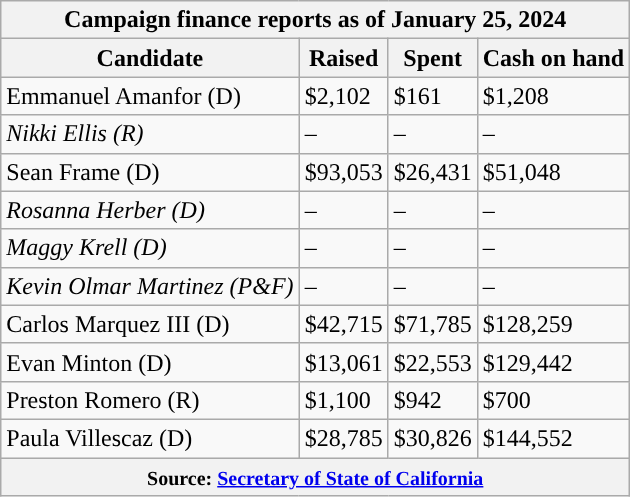<table class="wikitable sortable">
<tr>
<th colspan=4>Campaign finance reports as of January 25, 2024</th>
</tr>
<tr style="text-align:center;">
<th>Candidate</th>
<th>Raised</th>
<th>Spent</th>
<th>Cash on hand</th>
</tr>
<tr>
<td style="color:black;background-color:">Emmanuel Amanfor (D)</td>
<td>$2,102</td>
<td>$161</td>
<td>$1,208</td>
</tr>
<tr>
<td style="background-color:"><em>Nikki Ellis (R)</em></td>
<td>–</td>
<td>–</td>
<td>–</td>
</tr>
<tr>
<td style="color:black;background-color:">Sean Frame (D)</td>
<td>$93,053</td>
<td>$26,431</td>
<td>$51,048</td>
</tr>
<tr>
<td style="color:black;background-color:"><em>Rosanna Herber (D)</em></td>
<td>–</td>
<td>–</td>
<td>–</td>
</tr>
<tr>
<td style="color:black;background-color:"><em>Maggy Krell (D)</em></td>
<td>–</td>
<td>–</td>
<td>–</td>
</tr>
<tr>
<td><em>Kevin Olmar Martinez (P&F)</em></td>
<td>–</td>
<td>–</td>
<td>–</td>
</tr>
<tr>
<td style="color:black;background-color:">Carlos Marquez III (D)</td>
<td>$42,715</td>
<td>$71,785</td>
<td>$128,259</td>
</tr>
<tr>
<td style="color:black;background-color:">Evan Minton (D)</td>
<td>$13,061</td>
<td>$22,553</td>
<td>$129,442</td>
</tr>
<tr>
<td style="background-color:">Preston Romero (R)</td>
<td>$1,100</td>
<td>$942</td>
<td>$700</td>
</tr>
<tr>
<td style="color:black;background-color:">Paula Villescaz (D)</td>
<td>$28,785</td>
<td>$30,826</td>
<td>$144,552</td>
</tr>
<tr>
<th colspan="4"><small>Source: <a href='#'>Secretary of State of California</a></small></th>
</tr>
</table>
